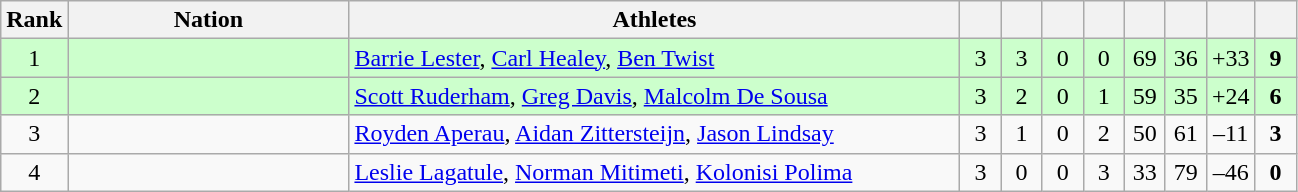<table class=wikitable style="text-align:center">
<tr>
<th width=20>Rank</th>
<th width=180>Nation</th>
<th width=400>Athletes</th>
<th width=20></th>
<th width=20></th>
<th width=20></th>
<th width=20></th>
<th width=20></th>
<th width=20></th>
<th width=20></th>
<th width=20></th>
</tr>
<tr bgcolor="#ccffcc">
<td>1</td>
<td align=left></td>
<td align=left><a href='#'>Barrie Lester</a>, <a href='#'>Carl Healey</a>, <a href='#'>Ben Twist</a></td>
<td>3</td>
<td>3</td>
<td>0</td>
<td>0</td>
<td>69</td>
<td>36</td>
<td>+33</td>
<td><strong>9</strong></td>
</tr>
<tr bgcolor="#ccffcc">
<td>2</td>
<td align=left></td>
<td align=left><a href='#'>Scott Ruderham</a>, <a href='#'>Greg Davis</a>, <a href='#'>Malcolm De Sousa</a></td>
<td>3</td>
<td>2</td>
<td>0</td>
<td>1</td>
<td>59</td>
<td>35</td>
<td>+24</td>
<td><strong>6</strong></td>
</tr>
<tr>
<td>3</td>
<td align=left></td>
<td align=left><a href='#'>Royden Aperau</a>, <a href='#'>Aidan Zittersteijn</a>, <a href='#'>Jason Lindsay</a></td>
<td>3</td>
<td>1</td>
<td>0</td>
<td>2</td>
<td>50</td>
<td>61</td>
<td>–11</td>
<td><strong>3</strong></td>
</tr>
<tr>
<td>4</td>
<td align=left></td>
<td align=left><a href='#'>Leslie Lagatule</a>, <a href='#'>Norman Mitimeti</a>, <a href='#'>Kolonisi Polima</a></td>
<td>3</td>
<td>0</td>
<td>0</td>
<td>3</td>
<td>33</td>
<td>79</td>
<td>–46</td>
<td><strong>0</strong></td>
</tr>
</table>
